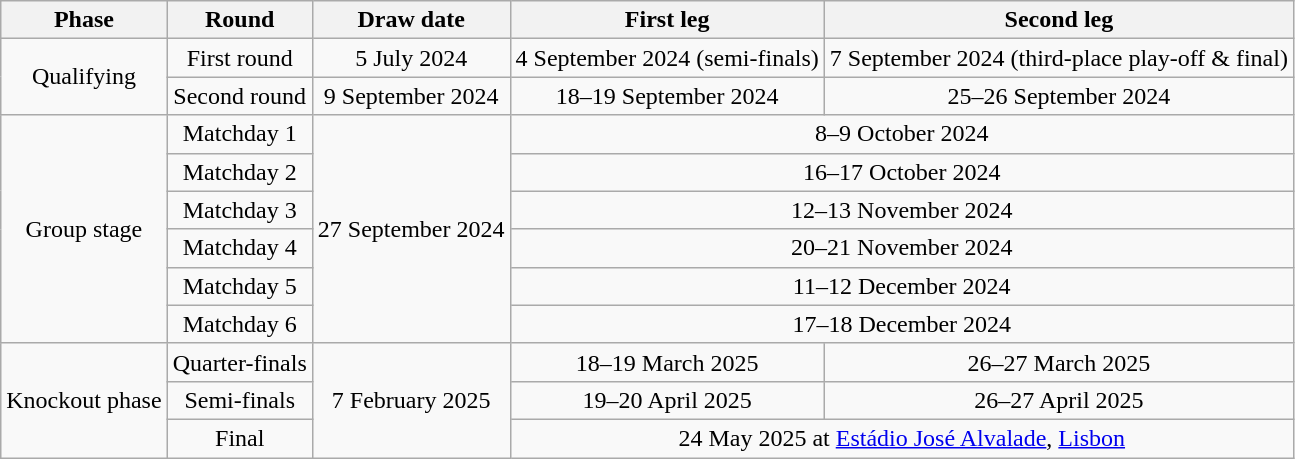<table class="wikitable" style="text-align:center">
<tr>
<th>Phase</th>
<th>Round</th>
<th>Draw date</th>
<th>First leg</th>
<th>Second leg</th>
</tr>
<tr>
<td rowspan="2">Qualifying</td>
<td>First round</td>
<td>5 July 2024</td>
<td>4 September 2024 (semi-finals)</td>
<td>7 September 2024 (third-place play-off & final)</td>
</tr>
<tr>
<td>Second round</td>
<td>9 September 2024</td>
<td>18–19 September 2024</td>
<td>25–26 September 2024</td>
</tr>
<tr>
<td rowspan="6">Group stage</td>
<td>Matchday 1</td>
<td rowspan="6">27 September 2024</td>
<td colspan="2">8–9 October 2024</td>
</tr>
<tr>
<td>Matchday 2</td>
<td colspan="2">16–17 October 2024</td>
</tr>
<tr>
<td>Matchday 3</td>
<td colspan="2">12–13 November 2024</td>
</tr>
<tr>
<td>Matchday 4</td>
<td colspan="2">20–21 November 2024</td>
</tr>
<tr>
<td>Matchday 5</td>
<td colspan="2">11–12 December 2024</td>
</tr>
<tr>
<td>Matchday 6</td>
<td colspan="2">17–18 December 2024</td>
</tr>
<tr>
<td rowspan="3">Knockout phase</td>
<td>Quarter-finals</td>
<td rowspan="3">7 February 2025</td>
<td>18–19 March 2025</td>
<td>26–27 March 2025</td>
</tr>
<tr>
<td>Semi-finals</td>
<td>19–20 April 2025</td>
<td>26–27 April 2025</td>
</tr>
<tr>
<td>Final</td>
<td colspan="2">24 May 2025 at <a href='#'>Estádio José Alvalade</a>, <a href='#'>Lisbon</a></td>
</tr>
</table>
